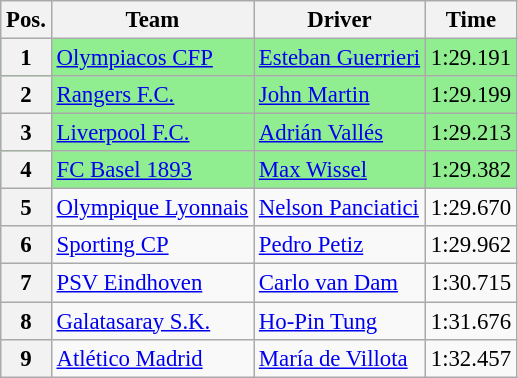<table class=wikitable style="font-size:95%">
<tr>
<th>Pos.</th>
<th>Team</th>
<th>Driver</th>
<th>Time</th>
</tr>
<tr style="background:lightgreen;">
<th>1</th>
<td> <a href='#'>Olympiacos CFP</a></td>
<td> <a href='#'>Esteban Guerrieri</a></td>
<td>1:29.191</td>
</tr>
<tr style="background:lightgreen;">
<th>2</th>
<td> <a href='#'>Rangers F.C.</a></td>
<td> <a href='#'>John Martin</a></td>
<td>1:29.199</td>
</tr>
<tr style="background:lightgreen;">
<th>3</th>
<td> <a href='#'>Liverpool F.C.</a></td>
<td> <a href='#'>Adrián Vallés</a></td>
<td>1:29.213</td>
</tr>
<tr style="background:lightgreen;">
<th>4</th>
<td> <a href='#'>FC Basel 1893</a></td>
<td> <a href='#'>Max Wissel</a></td>
<td>1:29.382</td>
</tr>
<tr>
<th>5</th>
<td> <a href='#'>Olympique Lyonnais</a></td>
<td> <a href='#'>Nelson Panciatici</a></td>
<td>1:29.670</td>
</tr>
<tr>
<th>6</th>
<td> <a href='#'>Sporting CP</a></td>
<td> <a href='#'>Pedro Petiz</a></td>
<td>1:29.962</td>
</tr>
<tr>
<th>7</th>
<td> <a href='#'>PSV Eindhoven</a></td>
<td> <a href='#'>Carlo van Dam</a></td>
<td>1:30.715</td>
</tr>
<tr>
<th>8</th>
<td> <a href='#'>Galatasaray S.K.</a></td>
<td> <a href='#'>Ho-Pin Tung</a></td>
<td>1:31.676</td>
</tr>
<tr>
<th>9</th>
<td> <a href='#'>Atlético Madrid</a></td>
<td> <a href='#'>María de Villota</a></td>
<td>1:32.457</td>
</tr>
</table>
